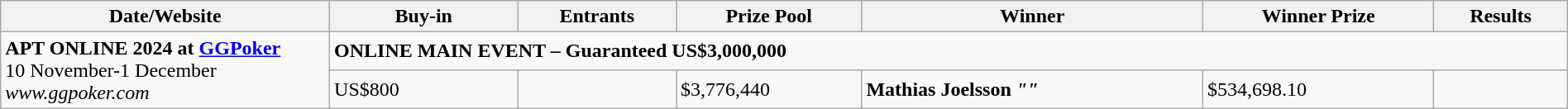<table class="wikitable" width="100%">
<tr>
<th width="21%">Date/Website</th>
<th width="12%">Buy-in</th>
<th !width="11%">Entrants</th>
<th !width="14%">Prize Pool</th>
<th !width="18%">Winner</th>
<th !width="14%">Winner Prize</th>
<th !width="11%">Results</th>
</tr>
<tr>
<td rowspan="5"><strong>APT ONLINE 2024 at <a href='#'>GGPoker</a></strong><br>10 November-1 December<br><em>www.ggpoker.com</em><br></td>
<td colspan="6"><strong>ONLINE MAIN EVENT – Guaranteed US$3,000,000</strong></td>
</tr>
<tr>
<td>US$800</td>
<td></td>
<td>$3,776,440</td>
<td> <strong>Mathias Joelsson <em>""<strong><em></td>
<td>$534,698.10</td>
<td></td>
</tr>
</table>
